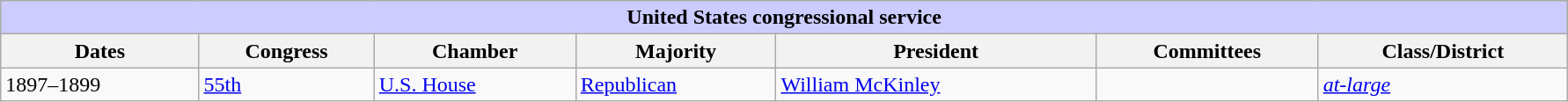<table class=wikitable style="width: 94%" style="text-align: center;" align="center">
<tr bgcolor=#cccccc>
<th colspan=7 style="background: #ccccff;">United States congressional service</th>
</tr>
<tr>
<th><strong>Dates</strong></th>
<th><strong>Congress</strong></th>
<th><strong>Chamber</strong></th>
<th><strong>Majority</strong></th>
<th><strong>President</strong></th>
<th><strong>Committees</strong></th>
<th><strong>Class/District</strong></th>
</tr>
<tr>
<td>1897–1899</td>
<td><a href='#'>55th</a></td>
<td><a href='#'>U.S. House</a></td>
<td><a href='#'>Republican</a></td>
<td><a href='#'>William McKinley</a></td>
<td></td>
<td><a href='#'><em>at-large</em></a></td>
</tr>
</table>
